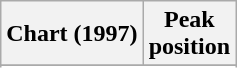<table class="wikitable plainrowheaders sortable">
<tr>
<th>Chart (1997)</th>
<th>Peak<br>position</th>
</tr>
<tr>
</tr>
<tr>
</tr>
<tr>
</tr>
<tr>
</tr>
</table>
